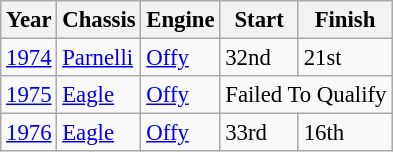<table class="wikitable" style="font-size: 95%;">
<tr>
<th>Year</th>
<th>Chassis</th>
<th>Engine</th>
<th>Start</th>
<th>Finish</th>
</tr>
<tr>
<td><a href='#'>1974</a></td>
<td><a href='#'>Parnelli</a></td>
<td><a href='#'>Offy</a></td>
<td>32nd</td>
<td>21st</td>
</tr>
<tr>
<td><a href='#'>1975</a></td>
<td><a href='#'>Eagle</a></td>
<td><a href='#'>Offy</a></td>
<td colspan=2>Failed To Qualify</td>
</tr>
<tr>
<td><a href='#'>1976</a></td>
<td><a href='#'>Eagle</a></td>
<td><a href='#'>Offy</a></td>
<td>33rd</td>
<td>16th</td>
</tr>
</table>
